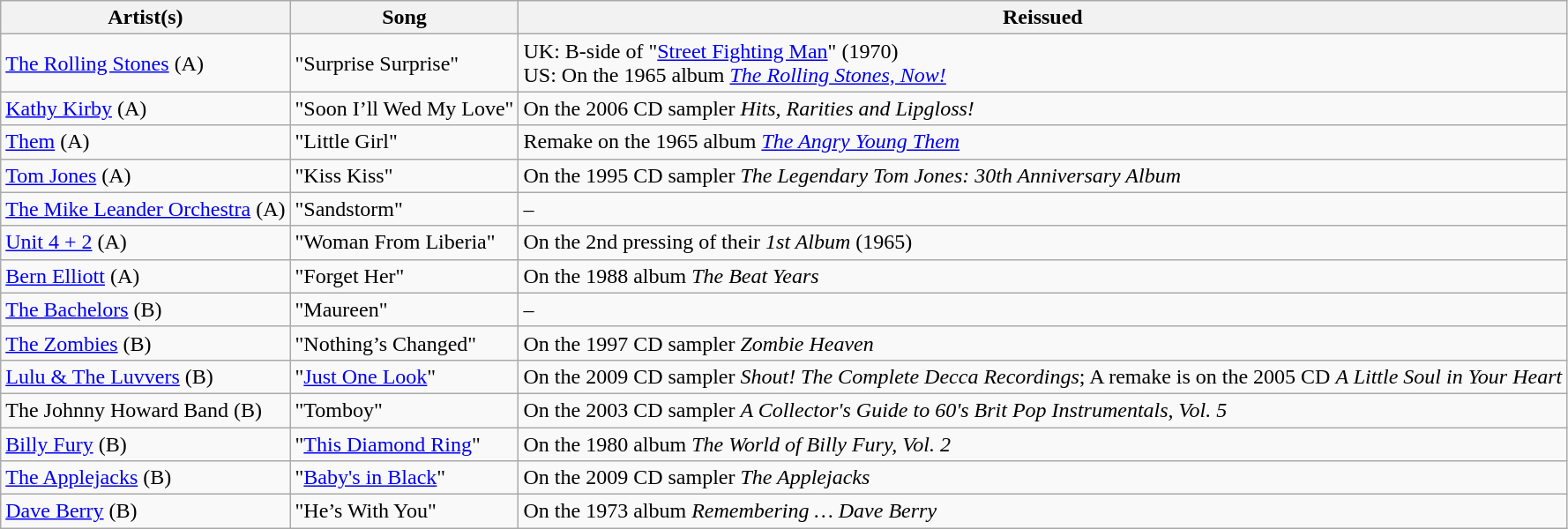<table class="wikitable" border="1">
<tr>
<th>Artist(s)</th>
<th>Song</th>
<th>Reissued</th>
</tr>
<tr>
<td><a href='#'>The Rolling Stones</a> (A)</td>
<td>"Surprise Surprise"</td>
<td>UK: B-side of "<a href='#'>Street Fighting Man</a>" (1970)<br>US: On the 1965 album <em><a href='#'>The Rolling Stones, Now!</a></em></td>
</tr>
<tr>
<td><a href='#'>Kathy Kirby</a> (A)</td>
<td>"Soon I’ll Wed My Love"</td>
<td>On the 2006 CD sampler <em>Hits, Rarities and Lipgloss!</em></td>
</tr>
<tr>
<td><a href='#'>Them</a> (A)</td>
<td>"Little Girl"</td>
<td>Remake on the 1965 album <em><a href='#'>The Angry Young Them</a></em></td>
</tr>
<tr>
<td><a href='#'>Tom Jones</a> (A)</td>
<td>"Kiss Kiss"</td>
<td>On the 1995 CD sampler <em>The Legendary Tom Jones: 30th Anniversary Album</em></td>
</tr>
<tr>
<td><a href='#'>The Mike Leander Orchestra</a> (A)</td>
<td>"Sandstorm"</td>
<td>–</td>
</tr>
<tr>
<td><a href='#'>Unit 4 + 2</a> (A)</td>
<td>"Woman From Liberia"</td>
<td>On the 2nd pressing of their <em>1st Album</em> (1965)</td>
</tr>
<tr>
<td><a href='#'>Bern Elliott</a> (A)</td>
<td>"Forget Her"</td>
<td>On the 1988 album <em>The Beat Years</em></td>
</tr>
<tr>
<td><a href='#'>The Bachelors</a> (B)</td>
<td>"Maureen"</td>
<td>–</td>
</tr>
<tr>
<td><a href='#'>The Zombies</a> (B)</td>
<td>"Nothing’s Changed"</td>
<td>On the 1997 CD sampler <em>Zombie Heaven</em></td>
</tr>
<tr>
<td><a href='#'>Lulu & The Luvvers</a> (B)</td>
<td>"<a href='#'>Just One Look</a>"</td>
<td>On the 2009 CD sampler <em>Shout! The Complete Decca Recordings</em>; A remake is on the 2005 CD <em>A Little Soul in Your Heart</em></td>
</tr>
<tr>
<td>The Johnny Howard Band (B)</td>
<td>"Tomboy"</td>
<td>On the 2003 CD sampler <em>A Collector's Guide to 60's Brit Pop Instrumentals, Vol. 5</em></td>
</tr>
<tr>
<td><a href='#'>Billy Fury</a> (B)</td>
<td>"<a href='#'>This Diamond Ring</a>"</td>
<td>On the 1980 album <em>The World of Billy Fury, Vol. 2</em></td>
</tr>
<tr>
<td><a href='#'>The Applejacks</a> (B)</td>
<td>"<a href='#'>Baby's in Black</a>"</td>
<td>On the 2009 CD sampler <em>The Applejacks</em></td>
</tr>
<tr>
<td><a href='#'>Dave Berry</a> (B)</td>
<td>"He’s With You"</td>
<td>On the 1973 album <em>Remembering … Dave Berry</em></td>
</tr>
</table>
